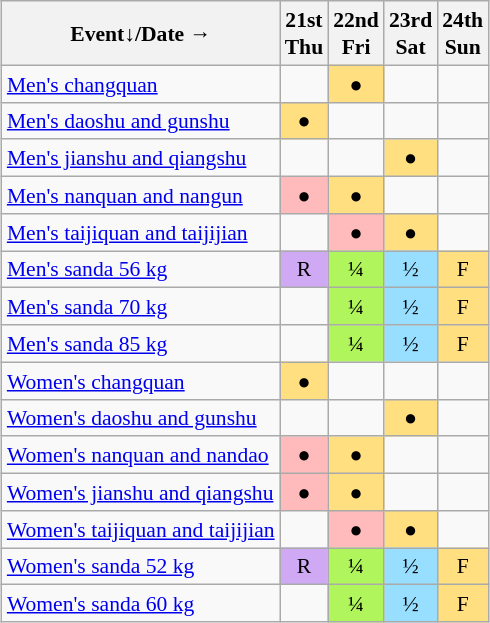<table class="wikitable" style="margin:0.5em auto; font-size:90%; line-height:1.25em; text-align:center;">
<tr>
<th>Event↓/Date →</th>
<th>21st<br>Thu</th>
<th>22nd<br>Fri</th>
<th>23rd<br>Sat</th>
<th>24th<br>Sun</th>
</tr>
<tr>
<td align="left"><a href='#'>Men's changquan</a></td>
<td></td>
<td bgcolor="#FFDF80">●</td>
<td></td>
<td></td>
</tr>
<tr>
<td align="left"><a href='#'>Men's daoshu and gunshu</a></td>
<td bgcolor="#FFDF80">●</td>
<td></td>
<td></td>
<td></td>
</tr>
<tr>
<td align="left"><a href='#'>Men's jianshu and qiangshu</a></td>
<td></td>
<td></td>
<td bgcolor="#FFDF80">●</td>
<td></td>
</tr>
<tr>
<td align="left"><a href='#'>Men's nanquan and nangun</a></td>
<td bgcolor="#FFBBBB">●</td>
<td bgcolor="#FFDF80">●</td>
<td></td>
<td></td>
</tr>
<tr>
<td align="left"><a href='#'>Men's taijiquan and taijijian</a></td>
<td></td>
<td bgcolor="#FFBBBB">●</td>
<td bgcolor="#FFDF80">●</td>
<td></td>
</tr>
<tr>
<td align="left"><a href='#'>Men's sanda 56 kg</a></td>
<td bgcolor="#D0A9F5">R</td>
<td bgcolor="#AFF55B">¼</td>
<td bgcolor="#97DEFF">½</td>
<td bgcolor="#FFDF80">F</td>
</tr>
<tr>
<td align="left"><a href='#'>Men's sanda 70 kg</a></td>
<td></td>
<td bgcolor="#AFF55B">¼</td>
<td bgcolor="#97DEFF">½</td>
<td bgcolor="#FFDF80">F</td>
</tr>
<tr>
<td align="left"><a href='#'>Men's sanda 85 kg</a></td>
<td></td>
<td bgcolor="#AFF55B">¼</td>
<td bgcolor="#97DEFF">½</td>
<td bgcolor="#FFDF80">F</td>
</tr>
<tr>
<td align="left"><a href='#'>Women's changquan</a></td>
<td bgcolor="#FFDF80">●</td>
<td></td>
<td></td>
<td></td>
</tr>
<tr>
<td align="left"><a href='#'>Women's daoshu and gunshu</a></td>
<td></td>
<td></td>
<td bgcolor="#FFDF80">●</td>
<td></td>
</tr>
<tr>
<td align="left"><a href='#'>Women's nanquan and nandao</a></td>
<td bgcolor="#FFBBBB">●</td>
<td bgcolor="#FFDF80">●</td>
<td></td>
<td></td>
</tr>
<tr>
<td align="left"><a href='#'>Women's jianshu and qiangshu</a></td>
<td bgcolor="#FFBBBB">●</td>
<td bgcolor="#FFDF80">●</td>
<td></td>
<td></td>
</tr>
<tr>
<td align="left"><a href='#'>Women's taijiquan and taijijian</a></td>
<td></td>
<td bgcolor="#FFBBBB">●</td>
<td bgcolor="#FFDF80">●</td>
<td></td>
</tr>
<tr>
<td align="left"><a href='#'>Women's sanda 52 kg</a></td>
<td bgcolor="#D0A9F5">R</td>
<td bgcolor="#AFF55B">¼</td>
<td bgcolor="#97DEFF">½</td>
<td bgcolor="#FFDF80">F</td>
</tr>
<tr>
<td align="left"><a href='#'>Women's sanda 60 kg</a></td>
<td></td>
<td bgcolor="#AFF55B">¼</td>
<td bgcolor="#97DEFF">½</td>
<td bgcolor="#FFDF80">F</td>
</tr>
</table>
